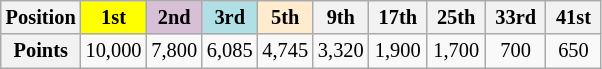<table class="wikitable" style="font-size:85%; text-align:center">
<tr>
<th>Position</th>
<th style="background:yellow;"> 1st </th>
<th style="background:thistle;"> 2nd </th>
<th style="background:#b0e0e6;"> 3rd </th>
<th style="background:#ffebcd;"> 5th </th>
<th> 9th </th>
<th> 17th </th>
<th> 25th </th>
<th> 33rd </th>
<th> 41st </th>
</tr>
<tr>
<th>Points</th>
<td>10,000</td>
<td>7,800</td>
<td>6,085</td>
<td>4,745</td>
<td>3,320</td>
<td>1,900</td>
<td>1,700</td>
<td>700</td>
<td>650</td>
</tr>
</table>
